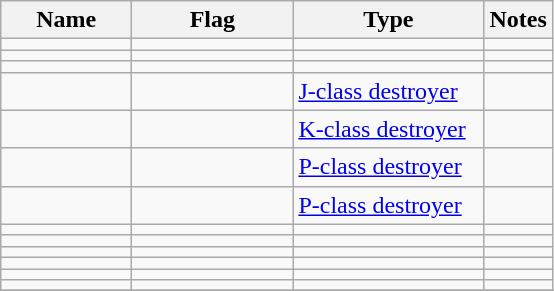<table class="wikitable sortable">
<tr>
<th scope="col" width="80px">Name</th>
<th scope="col" width="100px">Flag</th>
<th scope="col" width="120px">Type</th>
<th>Notes</th>
</tr>
<tr>
<td></td>
<td></td>
<td></td>
<td></td>
</tr>
<tr>
<td></td>
<td></td>
<td></td>
<td></td>
</tr>
<tr>
<td></td>
<td></td>
<td></td>
<td></td>
</tr>
<tr>
<td></td>
<td></td>
<td><a href='#'>J-class destroyer</a></td>
<td></td>
</tr>
<tr>
<td></td>
<td></td>
<td><a href='#'>K-class destroyer</a></td>
<td></td>
</tr>
<tr>
<td></td>
<td></td>
<td><a href='#'>P-class destroyer</a></td>
<td></td>
</tr>
<tr>
<td></td>
<td></td>
<td><a href='#'>P-class destroyer</a></td>
<td></td>
</tr>
<tr>
<td></td>
<td></td>
<td></td>
<td></td>
</tr>
<tr>
<td></td>
<td></td>
<td></td>
<td></td>
</tr>
<tr>
<td></td>
<td></td>
<td></td>
<td></td>
</tr>
<tr>
<td></td>
<td></td>
<td></td>
<td></td>
</tr>
<tr>
<td></td>
<td></td>
<td></td>
<td></td>
</tr>
<tr>
<td></td>
<td></td>
<td></td>
<td></td>
</tr>
<tr>
</tr>
</table>
